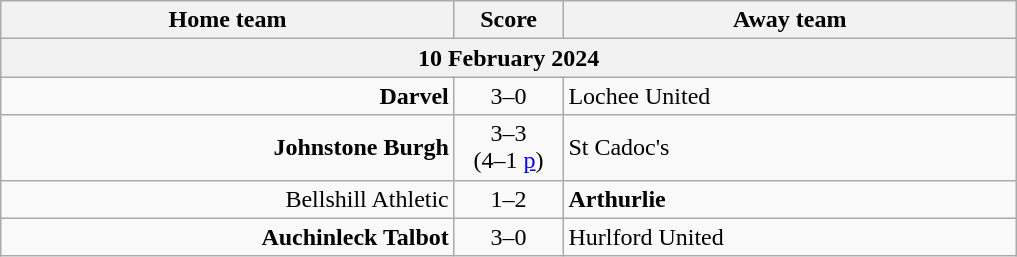<table class="wikitable" style="border-collapse: collapse;">
<tr>
<th width="295" align="right">Home team</th>
<th width="65" align="center">Score</th>
<th width="295" align="left">Away team</th>
</tr>
<tr>
<th colspan="3">10 February 2024</th>
</tr>
<tr>
<td align="right"><strong>Darvel</strong></td>
<td align="center">3–0</td>
<td>Lochee United</td>
</tr>
<tr>
<td align="right"><strong>Johnstone Burgh</strong></td>
<td align="center">3–3<br>(4–1 <a href='#'>p</a>)</td>
<td>St Cadoc's</td>
</tr>
<tr>
<td align="right">Bellshill Athletic</td>
<td align="center">1–2</td>
<td><strong>Arthurlie</strong></td>
</tr>
<tr>
<td align="right"><strong>Auchinleck Talbot</strong></td>
<td align="center">3–0</td>
<td>Hurlford United</td>
</tr>
</table>
